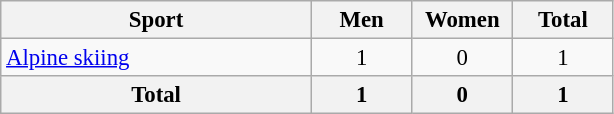<table class="wikitable" style="text-align:center; font-size: 95%">
<tr>
<th width=200>Sport</th>
<th width=60>Men</th>
<th width=60>Women</th>
<th width=60>Total</th>
</tr>
<tr>
<td align=left><a href='#'>Alpine skiing</a></td>
<td>1</td>
<td>0</td>
<td>1</td>
</tr>
<tr>
<th>Total</th>
<th>1</th>
<th>0</th>
<th>1</th>
</tr>
</table>
